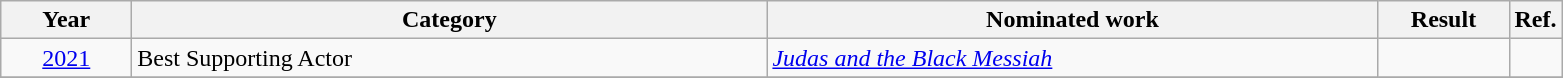<table class=wikitable>
<tr>
<th scope="col" style="width:5em;">Year</th>
<th scope="col" style="width:26em;">Category</th>
<th scope="col" style="width:25em;">Nominated work</th>
<th scope="col" style="width:5em;">Result</th>
<th>Ref.</th>
</tr>
<tr>
<td style="text-align:center;"><a href='#'>2021</a></td>
<td>Best Supporting Actor</td>
<td><em><a href='#'>Judas and the Black Messiah</a></em></td>
<td></td>
<td></td>
</tr>
<tr>
</tr>
</table>
